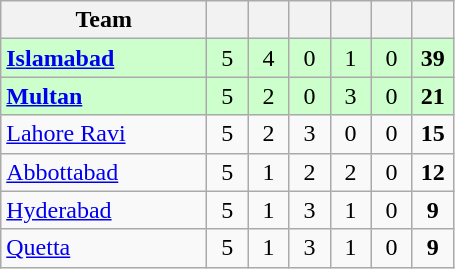<table class="wikitable sortable" style="text-align:center";"font-size:95%">
<tr>
<th style="width:130px;">Team</th>
<th style="width:20px;"></th>
<th style="width:20px;"></th>
<th style="width:20px;"></th>
<th style="width:20px;"></th>
<th style="width:20px;"></th>
<th style="width:20px;"></th>
</tr>
<tr bgcolor="#ccffcc">
<td style="text-align:left"><strong><a href='#'>Islamabad</a></strong></td>
<td>5</td>
<td>4</td>
<td>0</td>
<td>1</td>
<td>0</td>
<td><strong>39</strong></td>
</tr>
<tr bgcolor="#ccffcc">
<td style="text-align:left"><strong><a href='#'>Multan</a></strong></td>
<td>5</td>
<td>2</td>
<td>0</td>
<td>3</td>
<td>0</td>
<td><strong>21</strong></td>
</tr>
<tr>
<td style="text-align:left"><a href='#'>Lahore Ravi</a></td>
<td>5</td>
<td>2</td>
<td>3</td>
<td>0</td>
<td>0</td>
<td><strong>15</strong></td>
</tr>
<tr>
<td style="text-align:left"><a href='#'>Abbottabad</a></td>
<td>5</td>
<td>1</td>
<td>2</td>
<td>2</td>
<td>0</td>
<td><strong>12</strong></td>
</tr>
<tr>
<td style="text-align:left"><a href='#'>Hyderabad</a></td>
<td>5</td>
<td>1</td>
<td>3</td>
<td>1</td>
<td>0</td>
<td><strong>9</strong></td>
</tr>
<tr>
<td style="text-align:left"><a href='#'>Quetta</a></td>
<td>5</td>
<td>1</td>
<td>3</td>
<td>1</td>
<td>0</td>
<td><strong>9</strong></td>
</tr>
</table>
